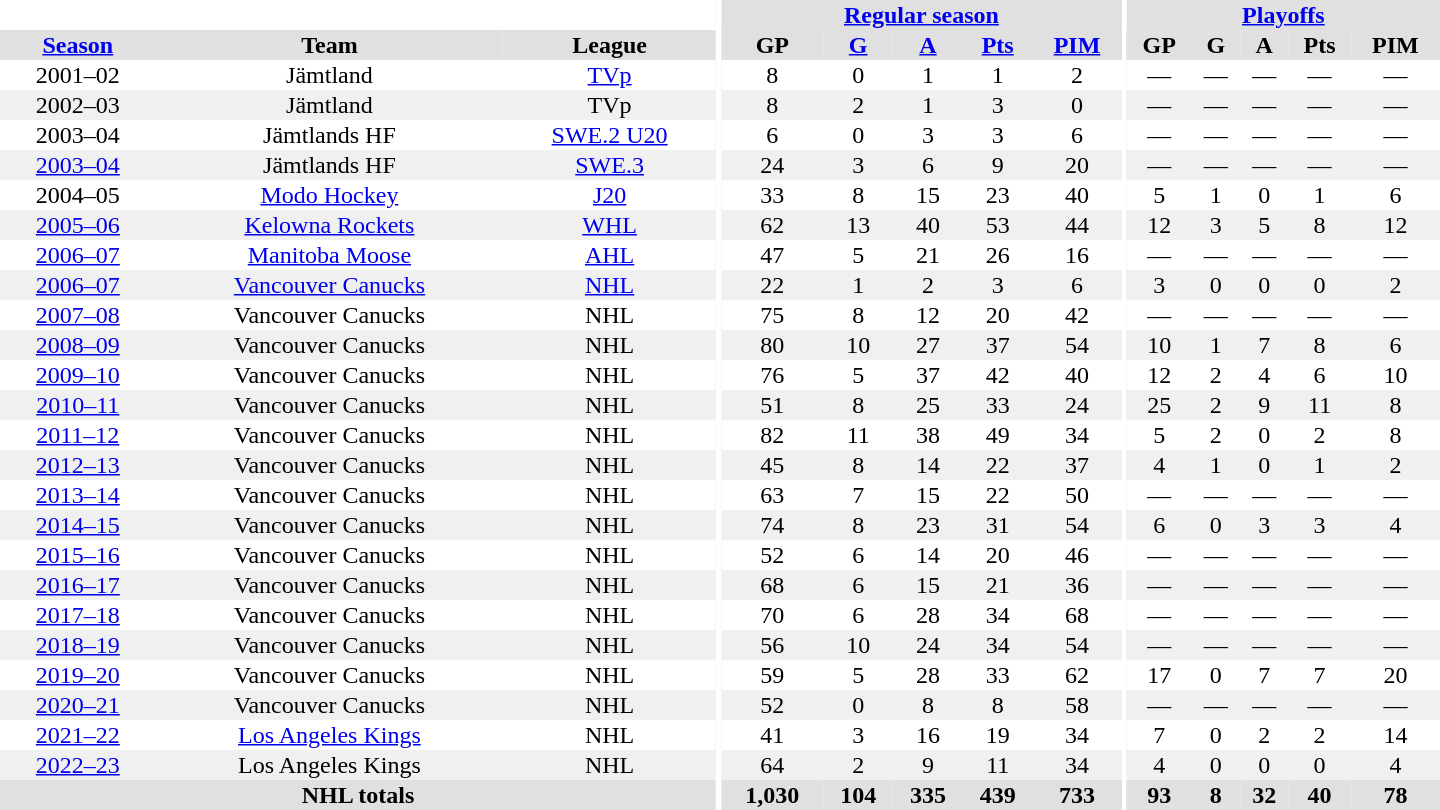<table border="0" cellpadding="1" cellspacing="0" style="text-align:center; width:60em;">
<tr bgcolor="#e0e0e0">
<th colspan="3" bgcolor="#ffffff"></th>
<th rowspan="99" bgcolor="#ffffff"></th>
<th colspan="5"><a href='#'>Regular season</a></th>
<th rowspan="99" bgcolor="#ffffff"></th>
<th colspan="5"><a href='#'>Playoffs</a></th>
</tr>
<tr bgcolor="#e0e0e0">
<th><a href='#'>Season</a></th>
<th>Team</th>
<th>League</th>
<th>GP</th>
<th><a href='#'>G</a></th>
<th><a href='#'>A</a></th>
<th><a href='#'>Pts</a></th>
<th><a href='#'>PIM</a></th>
<th>GP</th>
<th>G</th>
<th>A</th>
<th>Pts</th>
<th>PIM</th>
</tr>
<tr>
<td>2001–02</td>
<td>Jämtland</td>
<td><a href='#'>TVp</a></td>
<td>8</td>
<td>0</td>
<td>1</td>
<td>1</td>
<td>2</td>
<td>—</td>
<td>—</td>
<td>—</td>
<td>—</td>
<td>—</td>
</tr>
<tr bgcolor="#f0f0f0">
<td>2002–03</td>
<td>Jämtland</td>
<td>TVp</td>
<td>8</td>
<td>2</td>
<td>1</td>
<td>3</td>
<td>0</td>
<td>—</td>
<td>—</td>
<td>—</td>
<td>—</td>
<td>—</td>
</tr>
<tr>
<td>2003–04</td>
<td>Jämtlands HF</td>
<td><a href='#'>SWE.2 U20</a></td>
<td>6</td>
<td>0</td>
<td>3</td>
<td>3</td>
<td>6</td>
<td>—</td>
<td>—</td>
<td>—</td>
<td>—</td>
<td>—</td>
</tr>
<tr bgcolor="#f0f0f0">
<td><a href='#'>2003–04</a></td>
<td>Jämtlands HF</td>
<td><a href='#'>SWE.3</a></td>
<td>24</td>
<td>3</td>
<td>6</td>
<td>9</td>
<td>20</td>
<td>—</td>
<td>—</td>
<td>—</td>
<td>—</td>
<td>—</td>
</tr>
<tr>
<td>2004–05</td>
<td><a href='#'>Modo Hockey</a></td>
<td><a href='#'>J20</a></td>
<td>33</td>
<td>8</td>
<td>15</td>
<td>23</td>
<td>40</td>
<td>5</td>
<td>1</td>
<td>0</td>
<td>1</td>
<td>6</td>
</tr>
<tr bgcolor="#f0f0f0">
<td><a href='#'>2005–06</a></td>
<td><a href='#'>Kelowna Rockets</a></td>
<td><a href='#'>WHL</a></td>
<td>62</td>
<td>13</td>
<td>40</td>
<td>53</td>
<td>44</td>
<td>12</td>
<td>3</td>
<td>5</td>
<td>8</td>
<td>12</td>
</tr>
<tr>
<td><a href='#'>2006–07</a></td>
<td><a href='#'>Manitoba Moose</a></td>
<td><a href='#'>AHL</a></td>
<td>47</td>
<td>5</td>
<td>21</td>
<td>26</td>
<td>16</td>
<td>—</td>
<td>—</td>
<td>—</td>
<td>—</td>
<td>—</td>
</tr>
<tr bgcolor="#f0f0f0">
<td><a href='#'>2006–07</a></td>
<td><a href='#'>Vancouver Canucks</a></td>
<td><a href='#'>NHL</a></td>
<td>22</td>
<td>1</td>
<td>2</td>
<td>3</td>
<td>6</td>
<td>3</td>
<td>0</td>
<td>0</td>
<td>0</td>
<td>2</td>
</tr>
<tr>
<td><a href='#'>2007–08</a></td>
<td>Vancouver Canucks</td>
<td>NHL</td>
<td>75</td>
<td>8</td>
<td>12</td>
<td>20</td>
<td>42</td>
<td>—</td>
<td>—</td>
<td>—</td>
<td>—</td>
<td>—</td>
</tr>
<tr bgcolor="#f0f0f0">
<td><a href='#'>2008–09</a></td>
<td>Vancouver Canucks</td>
<td>NHL</td>
<td>80</td>
<td>10</td>
<td>27</td>
<td>37</td>
<td>54</td>
<td>10</td>
<td>1</td>
<td>7</td>
<td>8</td>
<td>6</td>
</tr>
<tr>
<td><a href='#'>2009–10</a></td>
<td>Vancouver Canucks</td>
<td>NHL</td>
<td>76</td>
<td>5</td>
<td>37</td>
<td>42</td>
<td>40</td>
<td>12</td>
<td>2</td>
<td>4</td>
<td>6</td>
<td>10</td>
</tr>
<tr bgcolor="#f0f0f0">
<td><a href='#'>2010–11</a></td>
<td>Vancouver Canucks</td>
<td>NHL</td>
<td>51</td>
<td>8</td>
<td>25</td>
<td>33</td>
<td>24</td>
<td>25</td>
<td>2</td>
<td>9</td>
<td>11</td>
<td>8</td>
</tr>
<tr>
<td><a href='#'>2011–12</a></td>
<td>Vancouver Canucks</td>
<td>NHL</td>
<td>82</td>
<td>11</td>
<td>38</td>
<td>49</td>
<td>34</td>
<td>5</td>
<td>2</td>
<td>0</td>
<td>2</td>
<td>8</td>
</tr>
<tr bgcolor="#f0f0f0">
<td><a href='#'>2012–13</a></td>
<td>Vancouver Canucks</td>
<td>NHL</td>
<td>45</td>
<td>8</td>
<td>14</td>
<td>22</td>
<td>37</td>
<td>4</td>
<td>1</td>
<td>0</td>
<td>1</td>
<td>2</td>
</tr>
<tr>
<td><a href='#'>2013–14</a></td>
<td>Vancouver Canucks</td>
<td>NHL</td>
<td>63</td>
<td>7</td>
<td>15</td>
<td>22</td>
<td>50</td>
<td>—</td>
<td>—</td>
<td>—</td>
<td>—</td>
<td>—</td>
</tr>
<tr bgcolor="#f0f0f0">
<td><a href='#'>2014–15</a></td>
<td>Vancouver Canucks</td>
<td>NHL</td>
<td>74</td>
<td>8</td>
<td>23</td>
<td>31</td>
<td>54</td>
<td>6</td>
<td>0</td>
<td>3</td>
<td>3</td>
<td>4</td>
</tr>
<tr>
<td><a href='#'>2015–16</a></td>
<td>Vancouver Canucks</td>
<td>NHL</td>
<td>52</td>
<td>6</td>
<td>14</td>
<td>20</td>
<td>46</td>
<td>—</td>
<td>—</td>
<td>—</td>
<td>—</td>
<td>—</td>
</tr>
<tr bgcolor="#f0f0f0">
<td><a href='#'>2016–17</a></td>
<td>Vancouver Canucks</td>
<td>NHL</td>
<td>68</td>
<td>6</td>
<td>15</td>
<td>21</td>
<td>36</td>
<td>—</td>
<td>—</td>
<td>—</td>
<td>—</td>
<td>—</td>
</tr>
<tr>
<td><a href='#'>2017–18</a></td>
<td>Vancouver Canucks</td>
<td>NHL</td>
<td>70</td>
<td>6</td>
<td>28</td>
<td>34</td>
<td>68</td>
<td>—</td>
<td>—</td>
<td>—</td>
<td>—</td>
<td>—</td>
</tr>
<tr bgcolor="#f0f0f0">
<td><a href='#'>2018–19</a></td>
<td>Vancouver Canucks</td>
<td>NHL</td>
<td>56</td>
<td>10</td>
<td>24</td>
<td>34</td>
<td>54</td>
<td>—</td>
<td>—</td>
<td>—</td>
<td>—</td>
<td>—</td>
</tr>
<tr>
<td><a href='#'>2019–20</a></td>
<td>Vancouver Canucks</td>
<td>NHL</td>
<td>59</td>
<td>5</td>
<td>28</td>
<td>33</td>
<td>62</td>
<td>17</td>
<td>0</td>
<td>7</td>
<td>7</td>
<td>20</td>
</tr>
<tr bgcolor="#f0f0f0">
<td><a href='#'>2020–21</a></td>
<td>Vancouver Canucks</td>
<td>NHL</td>
<td>52</td>
<td>0</td>
<td>8</td>
<td>8</td>
<td>58</td>
<td>—</td>
<td>—</td>
<td>—</td>
<td>—</td>
<td>—</td>
</tr>
<tr>
<td><a href='#'>2021–22</a></td>
<td><a href='#'>Los Angeles Kings</a></td>
<td>NHL</td>
<td>41</td>
<td>3</td>
<td>16</td>
<td>19</td>
<td>34</td>
<td>7</td>
<td>0</td>
<td>2</td>
<td>2</td>
<td>14</td>
</tr>
<tr bgcolor="#f0f0f0">
<td><a href='#'>2022–23</a></td>
<td>Los Angeles Kings</td>
<td>NHL</td>
<td>64</td>
<td>2</td>
<td>9</td>
<td>11</td>
<td>34</td>
<td>4</td>
<td>0</td>
<td>0</td>
<td>0</td>
<td>4</td>
</tr>
<tr bgcolor="#e0e0e0">
<th colspan="3">NHL totals</th>
<th>1,030</th>
<th>104</th>
<th>335</th>
<th>439</th>
<th>733</th>
<th>93</th>
<th>8</th>
<th>32</th>
<th>40</th>
<th>78</th>
</tr>
</table>
